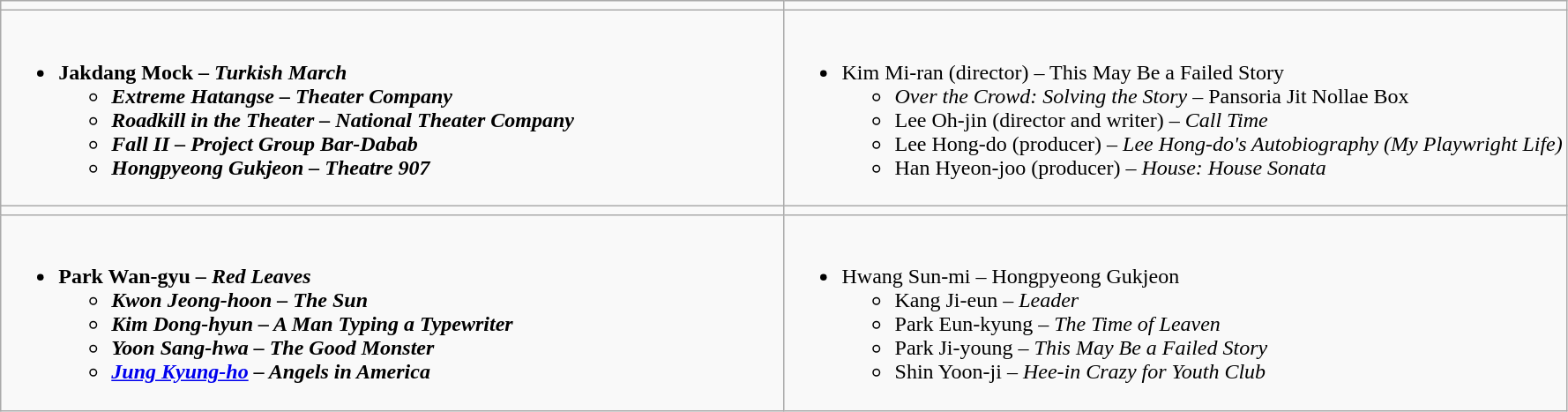<table class="wikitable" align="center">
<tr>
<td style="vertical-align:top; width:50%;"></td>
<td style="vertical-align:top; width:50%;"></td>
</tr>
<tr>
<td style="vertical-align:top"><br><ul><li><strong>Jakdang Mock – <em>Turkish March<strong><em><ul><li></em>Extreme Hatangse<em> – Theater Company</li><li></em>Roadkill in the Theater<em> – National Theater Company</li><li></em>Fall II<em> – Project Group Bar-Dabab</li><li></em>Hongpyeong Gukjeon<em> – Theatre 907</li></ul></li></ul></td>
<td style="vertical-align:top"><br><ul><li></strong>Kim Mi-ran (director) – </em>This May Be a Failed Story</em></strong><ul><li><em>Over the Crowd: Solving the Story</em> – Pansoria Jit Nollae Box</li><li>Lee Oh-jin (director and writer) – <em>Call Time</em></li><li>Lee Hong-do (producer) – <em>Lee Hong-do's Autobiography (My Playwright Life)</em></li><li>Han Hyeon-joo (producer) – <em>House: House Sonata</em></li></ul></li></ul></td>
</tr>
<tr>
<td style="vertical-align:top; width:50%;"></td>
<td style="vertical-align:top; width:50%;"></td>
</tr>
<tr>
<td style="vertical-align:top"><br><ul><li><strong>Park Wan-gyu – <em>Red Leaves<strong><em><ul><li>Kwon Jeong-hoon – </em>The Sun<em></li><li>Kim Dong-hyun – </em>A Man Typing a Typewriter<em></li><li>Yoon Sang-hwa – </em>The Good Monster<em></li><li><a href='#'>Jung Kyung-ho</a> – </em>Angels in America<em></li></ul></li></ul></td>
<td style="vertical-align:top"><br><ul><li></strong>Hwang Sun-mi – </em>Hongpyeong Gukjeon</em></strong><ul><li>Kang Ji-eun – <em>Leader</em></li><li>Park Eun-kyung – <em>The Time of Leaven </em></li><li>Park Ji-young – <em>This May Be a Failed Story</em></li><li>Shin Yoon-ji – <em>Hee-in Crazy for Youth Club</em></li></ul></li></ul></td>
</tr>
</table>
